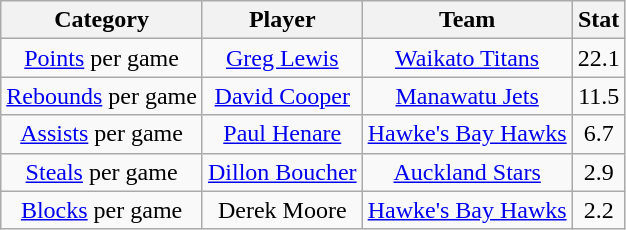<table class="wikitable" style="text-align:center">
<tr>
<th>Category</th>
<th>Player</th>
<th>Team</th>
<th>Stat</th>
</tr>
<tr>
<td><a href='#'>Points</a> per game</td>
<td><a href='#'>Greg Lewis</a></td>
<td><a href='#'>Waikato Titans</a></td>
<td>22.1</td>
</tr>
<tr>
<td><a href='#'>Rebounds</a> per game</td>
<td><a href='#'>David Cooper</a></td>
<td><a href='#'>Manawatu Jets</a></td>
<td>11.5</td>
</tr>
<tr>
<td><a href='#'>Assists</a> per game</td>
<td><a href='#'>Paul Henare</a></td>
<td><a href='#'>Hawke's Bay Hawks</a></td>
<td>6.7</td>
</tr>
<tr>
<td><a href='#'>Steals</a> per game</td>
<td><a href='#'>Dillon Boucher</a></td>
<td><a href='#'>Auckland Stars</a></td>
<td>2.9</td>
</tr>
<tr>
<td><a href='#'>Blocks</a> per game</td>
<td>Derek Moore</td>
<td><a href='#'>Hawke's Bay Hawks</a></td>
<td>2.2</td>
</tr>
</table>
